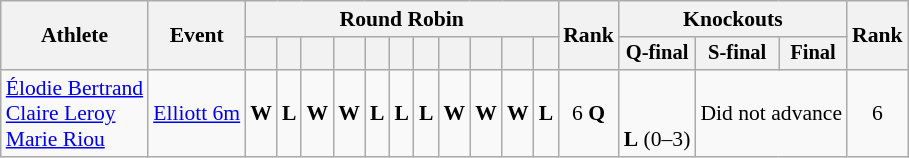<table class="wikitable" style="font-size:90%">
<tr>
<th rowspan="2">Athlete</th>
<th rowspan="2">Event</th>
<th colspan="11">Round Robin</th>
<th rowspan="2">Rank</th>
<th colspan="3">Knockouts</th>
<th rowspan="2">Rank</th>
</tr>
<tr style="vertical-align:bottom; font-size:95%">
<th></th>
<th></th>
<th></th>
<th></th>
<th></th>
<th></th>
<th></th>
<th></th>
<th></th>
<th></th>
<th></th>
<th valign=middle>Q-final</th>
<th valign=middle>S-final</th>
<th valign=middle>Final</th>
</tr>
<tr align=center>
<td align=left><a href='#'>Élodie Bertrand</a><br><a href='#'>Claire Leroy</a><br><a href='#'>Marie Riou</a></td>
<td align=left><a href='#'>Elliott 6m</a></td>
<td><strong>W</strong></td>
<td><strong>L</strong></td>
<td><strong>W</strong></td>
<td><strong>W</strong></td>
<td><strong>L</strong></td>
<td><strong>L</strong></td>
<td><strong>L</strong></td>
<td><strong>W</strong></td>
<td><strong>W</strong></td>
<td><strong>W</strong></td>
<td><strong>L</strong></td>
<td>6 <strong>Q</strong></td>
<td valign=bottom><br><strong>L</strong> (0–3)</td>
<td colspan=2>Did not advance</td>
<td>6</td>
</tr>
</table>
